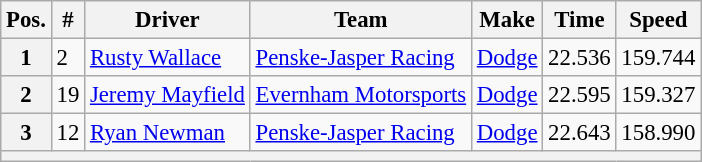<table class="wikitable" style="font-size:95%">
<tr>
<th>Pos.</th>
<th>#</th>
<th>Driver</th>
<th>Team</th>
<th>Make</th>
<th>Time</th>
<th>Speed</th>
</tr>
<tr>
<th>1</th>
<td>2</td>
<td><a href='#'>Rusty Wallace</a></td>
<td><a href='#'>Penske-Jasper Racing</a></td>
<td><a href='#'>Dodge</a></td>
<td>22.536</td>
<td>159.744</td>
</tr>
<tr>
<th>2</th>
<td>19</td>
<td><a href='#'>Jeremy Mayfield</a></td>
<td><a href='#'>Evernham Motorsports</a></td>
<td><a href='#'>Dodge</a></td>
<td>22.595</td>
<td>159.327</td>
</tr>
<tr>
<th>3</th>
<td>12</td>
<td><a href='#'>Ryan Newman</a></td>
<td><a href='#'>Penske-Jasper Racing</a></td>
<td><a href='#'>Dodge</a></td>
<td>22.643</td>
<td>158.990</td>
</tr>
<tr>
<th colspan="7"></th>
</tr>
</table>
